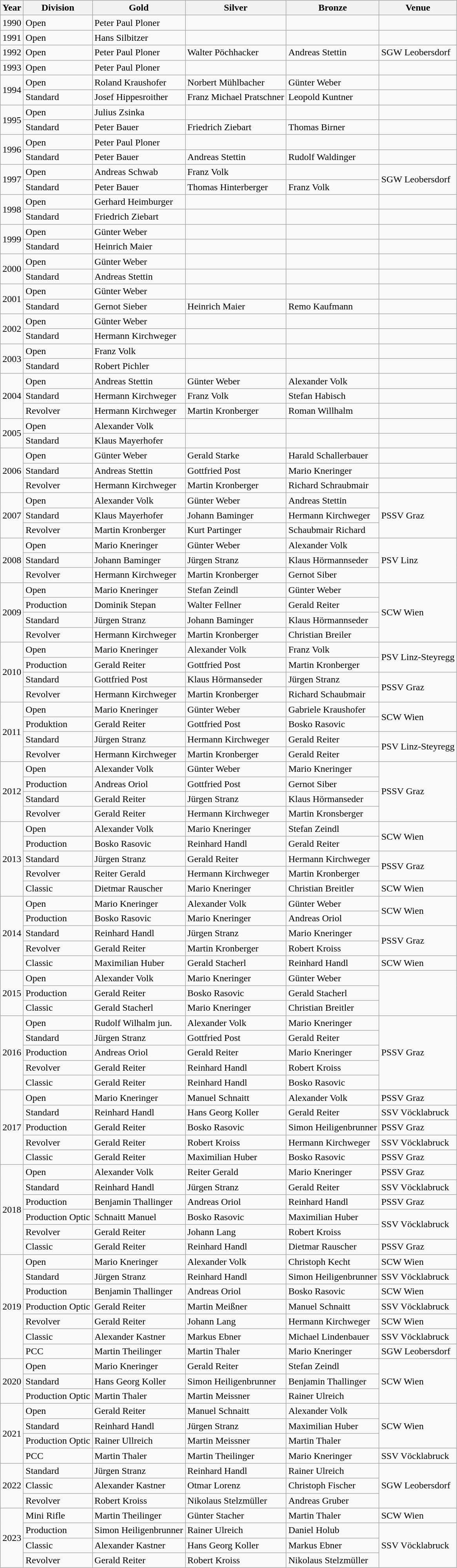<table class="wikitable sortable mw-collapsible" style="text-align: left;">
<tr>
<th>Year</th>
<th>Division</th>
<th> Gold</th>
<th> Silver</th>
<th> Bronze</th>
<th>Venue</th>
</tr>
<tr>
<td>1990</td>
<td>Open</td>
<td> Peter Paul Ploner</td>
<td></td>
<td></td>
<td></td>
</tr>
<tr>
<td>1991</td>
<td>Open</td>
<td> Hans Silbitzer</td>
<td></td>
<td></td>
<td></td>
</tr>
<tr>
<td>1992</td>
<td>Open</td>
<td> Peter Paul Ploner</td>
<td> Walter Pöchhacker</td>
<td> Andreas Stettin</td>
<td>SGW Leobersdorf</td>
</tr>
<tr>
<td>1993</td>
<td>Open</td>
<td> Peter Paul Ploner</td>
<td></td>
<td></td>
<td></td>
</tr>
<tr>
<td rowspan="2">1994</td>
<td>Open</td>
<td> Roland Kraushofer</td>
<td> Norbert Mühlbacher</td>
<td> Günter Weber</td>
<td></td>
</tr>
<tr>
<td>Standard</td>
<td> Josef Hippesroither</td>
<td> Franz Michael Pratschner</td>
<td> Leopold Kuntner</td>
<td></td>
</tr>
<tr>
<td rowspan="2">1995</td>
<td>Open</td>
<td> Julius Zsinka</td>
<td></td>
<td></td>
<td></td>
</tr>
<tr>
<td>Standard</td>
<td> Peter Bauer</td>
<td> Friedrich Ziebart</td>
<td> Thomas Birner</td>
<td></td>
</tr>
<tr>
<td rowspan="2">1996</td>
<td>Open</td>
<td> Peter Paul Ploner</td>
<td></td>
<td></td>
<td></td>
</tr>
<tr>
<td>Standard</td>
<td> Peter Bauer</td>
<td> Andreas Stettin</td>
<td> Rudolf Waldinger</td>
<td></td>
</tr>
<tr>
<td rowspan="2">1997</td>
<td>Open</td>
<td> Andreas Schwab</td>
<td> Franz Volk</td>
<td></td>
<td rowspan="2">SGW Leobersdorf</td>
</tr>
<tr>
<td>Standard</td>
<td> Peter Bauer</td>
<td> Thomas Hinterberger</td>
<td> Franz Volk</td>
</tr>
<tr>
<td rowspan="2">1998</td>
<td>Open</td>
<td> Gerhard Heimburger</td>
<td></td>
<td></td>
<td></td>
</tr>
<tr>
<td>Standard</td>
<td> Friedrich Ziebart</td>
<td></td>
<td></td>
<td></td>
</tr>
<tr>
<td rowspan="2">1999</td>
<td>Open</td>
<td> Günter Weber</td>
<td></td>
<td></td>
<td></td>
</tr>
<tr>
<td>Standard</td>
<td> Heinrich Maier</td>
<td></td>
<td></td>
<td></td>
</tr>
<tr>
<td rowspan="2">2000</td>
<td>Open</td>
<td> Günter Weber</td>
<td></td>
<td></td>
<td></td>
</tr>
<tr>
<td>Standard</td>
<td> Andreas Stettin</td>
<td></td>
<td></td>
<td></td>
</tr>
<tr>
<td rowspan="2">2001</td>
<td>Open</td>
<td> Günter Weber</td>
<td></td>
<td></td>
<td></td>
</tr>
<tr>
<td>Standard</td>
<td> Gernot Sieber</td>
<td> Heinrich Maier</td>
<td> Remo Kaufmann</td>
<td></td>
</tr>
<tr>
<td rowspan="2">2002</td>
<td>Open</td>
<td> Günter Weber</td>
<td></td>
<td></td>
<td></td>
</tr>
<tr>
<td>Standard</td>
<td> Hermann Kirchweger</td>
<td></td>
<td></td>
<td></td>
</tr>
<tr>
<td rowspan="2">2003</td>
<td>Open</td>
<td> Franz Volk</td>
<td></td>
<td></td>
<td></td>
</tr>
<tr>
<td>Standard</td>
<td> Robert Pichler</td>
<td></td>
<td></td>
<td></td>
</tr>
<tr>
<td rowspan="3">2004</td>
<td>Open</td>
<td> Andreas Stettin</td>
<td> Günter Weber</td>
<td> Alexander Volk</td>
<td></td>
</tr>
<tr>
<td>Standard</td>
<td> Hermann Kirchweger</td>
<td> Franz Volk</td>
<td> Stefan Habisch</td>
<td></td>
</tr>
<tr>
<td>Revolver</td>
<td> Hermann Kirchweger</td>
<td> Martin Kronberger</td>
<td> Roman Willhalm</td>
<td></td>
</tr>
<tr>
<td rowspan="2">2005</td>
<td>Open</td>
<td> Alexander Volk</td>
<td></td>
<td></td>
<td></td>
</tr>
<tr>
<td>Standard</td>
<td> Klaus Mayerhofer</td>
<td></td>
<td></td>
<td></td>
</tr>
<tr>
<td rowspan="3">2006</td>
<td>Open</td>
<td> Günter Weber</td>
<td> Gerald Starke</td>
<td> Harald Schallerbauer</td>
<td></td>
</tr>
<tr>
<td>Standard</td>
<td> Andreas Stettin</td>
<td> Gottfried Post</td>
<td> Mario Kneringer</td>
<td></td>
</tr>
<tr>
<td>Revolver</td>
<td> Hermann Kirchweger</td>
<td> Martin Kronberger</td>
<td> Richard Schraubmair</td>
<td></td>
</tr>
<tr>
<td rowspan="3">2007</td>
<td>Open</td>
<td> Alexander Volk</td>
<td> Günter Weber</td>
<td> Andreas Stettin</td>
<td rowspan="3">PSSV Graz</td>
</tr>
<tr>
<td>Standard</td>
<td> Klaus Mayerhofer</td>
<td> Johann Baminger</td>
<td> Hermann Kirchweger</td>
</tr>
<tr>
<td>Revolver</td>
<td> Martin Kronberger</td>
<td> Kurt Partinger</td>
<td> Schaubmair Richard</td>
</tr>
<tr>
<td rowspan="3">2008</td>
<td>Open</td>
<td> Mario Kneringer</td>
<td> Günter Weber</td>
<td> Alexander Volk</td>
<td rowspan="3">PSV Linz</td>
</tr>
<tr>
<td>Standard</td>
<td> Johann Baminger</td>
<td> Jürgen Stranz</td>
<td> Klaus Hörmannseder</td>
</tr>
<tr>
<td>Revolver</td>
<td> Hermann Kirchweger</td>
<td> Martin Kronberger</td>
<td> Gernot Siber</td>
</tr>
<tr>
<td rowspan="4">2009</td>
<td>Open</td>
<td> Mario Kneringer</td>
<td> Stefan Zeindl</td>
<td> Günter Weber</td>
<td rowspan="4">SCW Wien</td>
</tr>
<tr>
<td>Production</td>
<td> Dominik Stepan</td>
<td> Walter Fellner</td>
<td> Gerald Reiter</td>
</tr>
<tr>
<td>Standard</td>
<td> Jürgen Stranz</td>
<td> Johann Baminger</td>
<td> Klaus Hörmannseder</td>
</tr>
<tr>
<td>Revolver</td>
<td> Hermann Kirchweger</td>
<td> Martin Kronberger</td>
<td> Christian Breiler</td>
</tr>
<tr>
<td rowspan="4">2010</td>
<td>Open</td>
<td> Mario Kneringer</td>
<td> Alexander Volk</td>
<td> Franz Volk</td>
<td rowspan="2">PSV Linz-Steyregg</td>
</tr>
<tr>
<td>Production</td>
<td> Gerald Reiter</td>
<td> Gottfried Post</td>
<td> Martin Kronberger</td>
</tr>
<tr>
<td>Standard</td>
<td> Gottfried Post</td>
<td> Klaus Hörmanseder</td>
<td> Jürgen Stranz</td>
<td rowspan="2">PSSV Graz</td>
</tr>
<tr>
<td>Revolver</td>
<td> Hermann Kirchweger</td>
<td> Martin Kronberger</td>
<td> Richard Schaubmair</td>
</tr>
<tr>
<td rowspan="4">2011</td>
<td>Open</td>
<td> Mario Kneringer</td>
<td> Günter Weber</td>
<td> Gabriele Kraushofer</td>
<td rowspan="2">SCW Wien</td>
</tr>
<tr>
<td>Produktion</td>
<td> Gerald Reiter</td>
<td> Gottfried Post</td>
<td> Bosko Rasovic</td>
</tr>
<tr>
<td>Standard</td>
<td> Jürgen Stranz</td>
<td> Hermann Kirchweger</td>
<td> Gerald Reiter</td>
<td rowspan="2">PSV Linz-Steyregg</td>
</tr>
<tr>
<td>Revolver</td>
<td> Hermann Kirchweger</td>
<td> Martin Kronberger</td>
<td> Gerald Reiter</td>
</tr>
<tr>
<td rowspan="4">2012</td>
<td>Open</td>
<td> Alexander Volk</td>
<td> Günter Weber</td>
<td> Mario Kneringer</td>
<td rowspan="4">PSSV Graz</td>
</tr>
<tr>
<td>Production</td>
<td> Andreas Oriol</td>
<td> Gottfried Post</td>
<td> Gernot Siber</td>
</tr>
<tr>
<td>Standard</td>
<td> Gerald Reiter</td>
<td> Jürgen Stranz</td>
<td> Klaus Hörmanseder</td>
</tr>
<tr>
<td>Revolver</td>
<td> Gerald Reiter</td>
<td> Hermann Kirchweger</td>
<td> Martin Kronsberger</td>
</tr>
<tr>
<td rowspan="5">2013</td>
<td>Open</td>
<td> Alexander Volk</td>
<td> Mario Kneringer</td>
<td> Stefan Zeindl</td>
<td rowspan="2">SCW Wien</td>
</tr>
<tr>
<td>Production</td>
<td> Bosko Rasovic</td>
<td> Reinhard Handl</td>
<td> Gerald Reiter</td>
</tr>
<tr>
<td>Standard</td>
<td> Jürgen Stranz</td>
<td> Gerald Reiter</td>
<td> Hermann Kirchweger</td>
<td rowspan="2">PSSV Graz</td>
</tr>
<tr>
<td>Revolver</td>
<td> Reiter Gerald</td>
<td> Hermann Kirchweger</td>
<td> Martin Kronberger</td>
</tr>
<tr>
<td>Classic</td>
<td> Dietmar Rauscher</td>
<td> Mario Kneringer</td>
<td> Christian Breitler</td>
<td>SCW Wien</td>
</tr>
<tr>
<td rowspan="5">2014</td>
<td>Open</td>
<td> Mario Kneringer</td>
<td> Alexander Volk</td>
<td> Günter Weber</td>
<td rowspan="2">SCW Wien</td>
</tr>
<tr>
<td>Production</td>
<td> Bosko Rasovic</td>
<td> Mario Kneringer</td>
<td> Andreas Oriol</td>
</tr>
<tr>
<td>Standard</td>
<td> Reinhard Handl</td>
<td> Jürgen Stranz</td>
<td> Mario Kneringer</td>
<td rowspan="2">PSSV Graz</td>
</tr>
<tr>
<td>Revolver</td>
<td> Gerald Reiter</td>
<td> Martin Kronberger</td>
<td> Robert Kroiss</td>
</tr>
<tr>
<td>Classic</td>
<td> Maximilian Huber</td>
<td> Gerald Stacherl</td>
<td> Reinhard Handl</td>
<td>SCW Wien</td>
</tr>
<tr>
<td rowspan="3">2015</td>
<td>Open</td>
<td> Alexander Volk</td>
<td> Mario Kneringer</td>
<td> Günter Weber</td>
<td rowspan="3"></td>
</tr>
<tr>
<td>Production</td>
<td> Gerald Reiter</td>
<td> Bosko Rasovic</td>
<td> Gerald Stacherl</td>
</tr>
<tr>
<td>Classic</td>
<td> Gerald Stacherl</td>
<td> Mario Kneringer</td>
<td> Christian Breitler</td>
</tr>
<tr>
<td rowspan="5">2016</td>
<td>Open</td>
<td> Rudolf Wilhalm jun.</td>
<td> Alexander Volk</td>
<td> Mario Kneringer</td>
<td rowspan="5">PSSV Graz</td>
</tr>
<tr>
<td>Standard</td>
<td> Jürgen Stranz</td>
<td> Gottfried Post</td>
<td> Gerald Reiter</td>
</tr>
<tr>
<td>Production</td>
<td> Andreas Oriol</td>
<td> Gerald Reiter</td>
<td> Mario Kneringer</td>
</tr>
<tr>
<td>Revolver</td>
<td> Gerald Reiter</td>
<td> Reinhard Handl</td>
<td> Robert Kroiss</td>
</tr>
<tr>
<td>Classic</td>
<td> Gerald Reiter</td>
<td> Reinhard Handl</td>
<td> Bosko Rasovic</td>
</tr>
<tr>
<td rowspan="5">2017</td>
<td>Open</td>
<td> Mario Kneringer</td>
<td> Manuel Schnaitt</td>
<td> Alexander Volk</td>
<td>PSSV Graz</td>
</tr>
<tr>
<td>Standard</td>
<td> Reinhard Handl</td>
<td> Hans Georg Koller</td>
<td> Gerald Reiter</td>
<td>SSV Vöcklabruck</td>
</tr>
<tr>
<td>Production</td>
<td> Gerald Reiter</td>
<td> Bosko Rasovic</td>
<td> Simon Heiligenbrunner</td>
<td>PSSV Graz</td>
</tr>
<tr>
<td>Revolver</td>
<td> Gerald Reiter</td>
<td> Robert Kroiss</td>
<td> Hermann Kirchweger</td>
<td>SSV Vöcklabruck</td>
</tr>
<tr>
<td>Classic</td>
<td> Gerald Reiter</td>
<td> Maximilian Huber</td>
<td> Bosko Rasovic</td>
<td>PSSV Graz</td>
</tr>
<tr>
<td rowspan="6">2018</td>
<td>Open</td>
<td> Alexander Volk</td>
<td> Reiter Gerald</td>
<td> Mario Kneringer</td>
<td>PSSV Graz</td>
</tr>
<tr>
<td>Standard</td>
<td> Reinhard Handl</td>
<td> Jürgen Stranz</td>
<td> Gerald Reiter</td>
<td>SSV Vöcklabruck</td>
</tr>
<tr>
<td>Production</td>
<td> Benjamin Thallinger</td>
<td> Andreas Oriol</td>
<td> Reinhard Handl</td>
<td>PSSV Graz</td>
</tr>
<tr>
<td>Production Optic</td>
<td> Schnaitt Manuel</td>
<td> Bosko Rasovic</td>
<td> Maximilian Huber</td>
<td rowspan="2">SSV Vöcklabruck</td>
</tr>
<tr>
<td>Revolver</td>
<td> Gerald Reiter</td>
<td> Johann Lang</td>
<td> Robert Kroiss</td>
</tr>
<tr>
<td>Classic</td>
<td> Gerald Reiter</td>
<td> Reinhard Handl</td>
<td> Dietmar Rauscher</td>
<td>PSSV Graz</td>
</tr>
<tr>
<td rowspan="7">2019</td>
<td>Open</td>
<td> Mario Kneringer</td>
<td> Alexander Volk</td>
<td> Christoph Kecht</td>
<td>SCW Wien</td>
</tr>
<tr>
<td>Standard</td>
<td> Jürgen Stranz</td>
<td> Reinhard Handl</td>
<td> Simon Heiligenbrunner</td>
<td>SSV Vöcklabruck</td>
</tr>
<tr>
<td>Production</td>
<td> Benjamin Thallinger</td>
<td> Andreas Oriol</td>
<td> Bosko Rasovic</td>
<td>SCW Wien</td>
</tr>
<tr>
<td>Production Optic</td>
<td> Gerald Reiter</td>
<td> Martin Meißner</td>
<td> Manuel Schnaitt</td>
<td>SSV Vöcklabruck</td>
</tr>
<tr>
<td>Revolver</td>
<td> Gerald Reiter</td>
<td> Johann Lang</td>
<td> Hermann Kirchweger</td>
<td>SCW Wien</td>
</tr>
<tr>
<td>Classic</td>
<td> Alexander Kastner</td>
<td> Markus Ebner</td>
<td> Michael Lindenbauer</td>
<td>SSV Vöcklabruck</td>
</tr>
<tr>
<td>PCC</td>
<td> Martin Theilinger</td>
<td> Martin Thaler</td>
<td> Mario Kneringer</td>
<td>SGW Leobersdorf</td>
</tr>
<tr>
<td rowspan="3">2020</td>
<td>Open</td>
<td> Mario Kneringer</td>
<td> Gerald Reiter</td>
<td> Stefan Zeindl</td>
<td rowspan="3">SCW Wien</td>
</tr>
<tr>
<td>Standard</td>
<td> Hans Georg Koller</td>
<td> Simon Heiligenbrunner</td>
<td> Benjamin Thallinger</td>
</tr>
<tr>
<td>Production Optic</td>
<td> Martin Thaler</td>
<td> Martin Meissner</td>
<td> Rainer Ulreich</td>
</tr>
<tr>
<td rowspan="4">2021</td>
<td>Open</td>
<td> Gerald Reiter</td>
<td> Manuel Schnaitt</td>
<td> Alexander Volk</td>
<td rowspan="3">SCW Wien</td>
</tr>
<tr>
<td>Standard</td>
<td> Reinhard Handl</td>
<td> Jürgen Stranz</td>
<td> Maximilian Huber</td>
</tr>
<tr>
<td>Production Optic</td>
<td> Rainer Ullreich</td>
<td> Martin Meissner</td>
<td> Martin Thaler</td>
</tr>
<tr>
<td>PCC</td>
<td> Martin Thaler</td>
<td> Martin Theilinger</td>
<td> Mario Kneringer</td>
<td>SSV Vöcklabruck</td>
</tr>
<tr>
<td rowspan="3">2022</td>
<td>Standard</td>
<td> Jürgen Stranz</td>
<td> Reinhard Handl</td>
<td> Rainer Ulreich</td>
<td rowspan="3">SGW Leobersdorf</td>
</tr>
<tr>
<td>Classic</td>
<td> Alexander Kastner</td>
<td> Otmar Lorenz</td>
<td> Christoph Fischer</td>
</tr>
<tr>
<td>Revolver</td>
<td> Robert Kroiss</td>
<td> Nikolaus Stelzmüller</td>
<td> Andreas Gruber</td>
</tr>
<tr>
<td rowspan="4">2023</td>
<td>Mini Rifle</td>
<td> Martin Theilinger</td>
<td> Günter Stacher</td>
<td> Martin Thaler</td>
<td>SCW Wien</td>
</tr>
<tr>
<td>Production</td>
<td> Simon Heiligenbrunner</td>
<td> Rainer Ulreich</td>
<td> Daniel Holub</td>
<td rowspan="3">SSV Vöcklabruck</td>
</tr>
<tr>
<td>Classic</td>
<td> Alexander Kastner</td>
<td> Hans Georg Koller</td>
<td> Markus Ebner</td>
</tr>
<tr>
<td>Revolver</td>
<td> Gerald Reiter</td>
<td> Robert Kroiss</td>
<td> Nikolaus Stelzmüller</td>
</tr>
</table>
